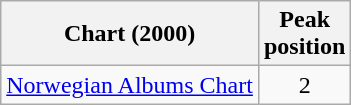<table class="wikitable">
<tr>
<th>Chart (2000)</th>
<th>Peak<br>position</th>
</tr>
<tr>
<td><a href='#'>Norwegian Albums Chart</a></td>
<td align="center">2</td>
</tr>
</table>
